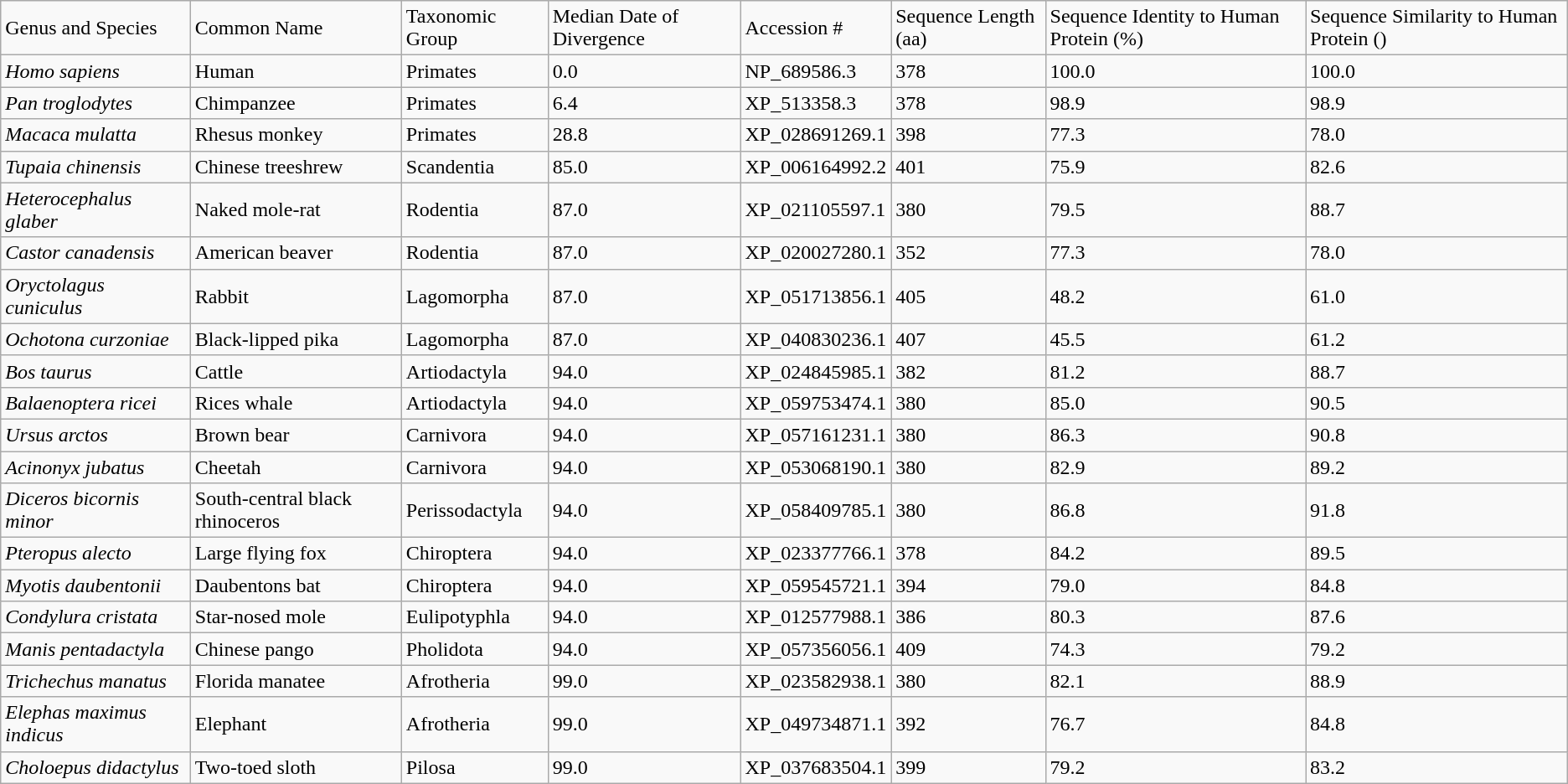<table class="wikitable">
<tr>
<td>Genus and Species</td>
<td>Common Name</td>
<td>Taxonomic Group</td>
<td>Median Date of Divergence</td>
<td>Accession #</td>
<td>Sequence Length (aa)</td>
<td>Sequence Identity to Human Protein (%)</td>
<td>Sequence Similarity to Human Protein ()</td>
</tr>
<tr>
<td><em>Homo sapiens</em></td>
<td>Human</td>
<td>Primates</td>
<td>0.0</td>
<td>NP_689586.3</td>
<td>378</td>
<td>100.0</td>
<td>100.0</td>
</tr>
<tr>
<td><em>Pan troglodytes</em></td>
<td>Chimpanzee</td>
<td>Primates</td>
<td>6.4</td>
<td>XP_513358.3</td>
<td>378</td>
<td>98.9</td>
<td>98.9</td>
</tr>
<tr>
<td><em>Macaca mulatta</em></td>
<td>Rhesus monkey</td>
<td>Primates</td>
<td>28.8</td>
<td>XP_028691269.1</td>
<td>398</td>
<td>77.3</td>
<td>78.0</td>
</tr>
<tr>
<td><em>Tupaia chinensis</em></td>
<td>Chinese treeshrew</td>
<td>Scandentia</td>
<td>85.0</td>
<td>XP_006164992.2</td>
<td>401</td>
<td>75.9</td>
<td>82.6</td>
</tr>
<tr>
<td><em>Heterocephalus glaber</em></td>
<td>Naked mole-rat</td>
<td>Rodentia</td>
<td>87.0</td>
<td>XP_021105597.1</td>
<td>380</td>
<td>79.5</td>
<td>88.7</td>
</tr>
<tr>
<td><em>Castor canadensis</em></td>
<td>American beaver</td>
<td>Rodentia</td>
<td>87.0</td>
<td>XP_020027280.1</td>
<td>352</td>
<td>77.3</td>
<td>78.0</td>
</tr>
<tr>
<td><em>Oryctolagus cuniculus</em></td>
<td>Rabbit</td>
<td>Lagomorpha</td>
<td>87.0</td>
<td>XP_051713856.1</td>
<td>405</td>
<td>48.2</td>
<td>61.0</td>
</tr>
<tr>
<td><em>Ochotona curzoniae</em></td>
<td>Black-lipped pika</td>
<td>Lagomorpha</td>
<td>87.0</td>
<td>XP_040830236.1</td>
<td>407</td>
<td>45.5</td>
<td>61.2</td>
</tr>
<tr>
<td><em>Bos taurus</em></td>
<td>Cattle</td>
<td>Artiodactyla</td>
<td>94.0</td>
<td>XP_024845985.1</td>
<td>382</td>
<td>81.2</td>
<td>88.7</td>
</tr>
<tr>
<td><em>Balaenoptera ricei</em></td>
<td>Rices whale</td>
<td>Artiodactyla</td>
<td>94.0</td>
<td>XP_059753474.1</td>
<td>380</td>
<td>85.0</td>
<td>90.5</td>
</tr>
<tr>
<td><em>Ursus arctos</em></td>
<td>Brown bear</td>
<td>Carnivora</td>
<td>94.0</td>
<td>XP_057161231.1</td>
<td>380</td>
<td>86.3</td>
<td>90.8</td>
</tr>
<tr>
<td><em>Acinonyx jubatus</em></td>
<td>Cheetah</td>
<td>Carnivora</td>
<td>94.0</td>
<td>XP_053068190.1</td>
<td>380</td>
<td>82.9</td>
<td>89.2</td>
</tr>
<tr>
<td><em>Diceros bicornis minor</em></td>
<td>South-central black rhinoceros</td>
<td>Perissodactyla</td>
<td>94.0</td>
<td>XP_058409785.1</td>
<td>380</td>
<td>86.8</td>
<td>91.8</td>
</tr>
<tr>
<td><em>Pteropus alecto</em></td>
<td>Large flying fox</td>
<td>Chiroptera</td>
<td>94.0</td>
<td>XP_023377766.1</td>
<td>378</td>
<td>84.2</td>
<td>89.5</td>
</tr>
<tr>
<td><em>Myotis daubentonii</em></td>
<td>Daubentons bat</td>
<td>Chiroptera</td>
<td>94.0</td>
<td>XP_059545721.1</td>
<td>394</td>
<td>79.0</td>
<td>84.8</td>
</tr>
<tr>
<td><em>Condylura cristata</em></td>
<td>Star-nosed mole</td>
<td>Eulipotyphla</td>
<td>94.0</td>
<td>XP_012577988.1</td>
<td>386</td>
<td>80.3</td>
<td>87.6</td>
</tr>
<tr>
<td><em>Manis pentadactyla</em></td>
<td>Chinese pango</td>
<td>Pholidota</td>
<td>94.0</td>
<td>XP_057356056.1</td>
<td>409</td>
<td>74.3</td>
<td>79.2</td>
</tr>
<tr>
<td><em>Trichechus manatus</em></td>
<td>Florida manatee</td>
<td>Afrotheria</td>
<td>99.0</td>
<td>XP_023582938.1</td>
<td>380</td>
<td>82.1</td>
<td>88.9</td>
</tr>
<tr>
<td><em>Elephas maximus indicus</em></td>
<td>Elephant</td>
<td>Afrotheria</td>
<td>99.0</td>
<td>XP_049734871.1</td>
<td>392</td>
<td>76.7</td>
<td>84.8</td>
</tr>
<tr>
<td><em>Choloepus didactylus</em></td>
<td>Two-toed sloth</td>
<td>Pilosa</td>
<td>99.0</td>
<td>XP_037683504.1</td>
<td>399</td>
<td>79.2</td>
<td>83.2</td>
</tr>
</table>
